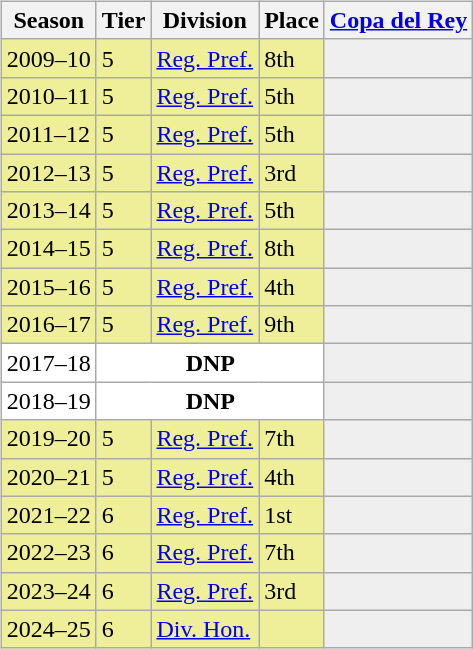<table>
<tr>
<td valign="top" width=0%><br><table class="wikitable">
<tr style="background:#f0f6fa;">
<th>Season</th>
<th>Tier</th>
<th>Division</th>
<th>Place</th>
<th><a href='#'>Copa del Rey</a></th>
</tr>
<tr>
<td style="background:#EFEF99;">2009–10</td>
<td style="background:#EFEF99;">5</td>
<td style="background:#EFEF99;"><a href='#'>Reg. Pref.</a></td>
<td style="background:#EFEF99;">8th</td>
<th style="background:#efefef;"></th>
</tr>
<tr>
<td style="background:#EFEF99;">2010–11</td>
<td style="background:#EFEF99;">5</td>
<td style="background:#EFEF99;"><a href='#'>Reg. Pref.</a></td>
<td style="background:#EFEF99;">5th</td>
<th style="background:#efefef;"></th>
</tr>
<tr>
<td style="background:#EFEF99;">2011–12</td>
<td style="background:#EFEF99;">5</td>
<td style="background:#EFEF99;"><a href='#'>Reg. Pref.</a></td>
<td style="background:#EFEF99;">5th</td>
<th style="background:#efefef;"></th>
</tr>
<tr>
<td style="background:#EFEF99;">2012–13</td>
<td style="background:#EFEF99;">5</td>
<td style="background:#EFEF99;"><a href='#'>Reg. Pref.</a></td>
<td style="background:#EFEF99;">3rd</td>
<th style="background:#efefef;"></th>
</tr>
<tr>
<td style="background:#EFEF99;">2013–14</td>
<td style="background:#EFEF99;">5</td>
<td style="background:#EFEF99;"><a href='#'>Reg. Pref.</a></td>
<td style="background:#EFEF99;">5th</td>
<th style="background:#efefef;"></th>
</tr>
<tr>
<td style="background:#EFEF99;">2014–15</td>
<td style="background:#EFEF99;">5</td>
<td style="background:#EFEF99;"><a href='#'>Reg. Pref.</a></td>
<td style="background:#EFEF99;">8th</td>
<th style="background:#efefef;"></th>
</tr>
<tr>
<td style="background:#EFEF99;">2015–16</td>
<td style="background:#EFEF99;">5</td>
<td style="background:#EFEF99;"><a href='#'>Reg. Pref.</a></td>
<td style="background:#EFEF99;">4th</td>
<th style="background:#efefef;"></th>
</tr>
<tr>
<td style="background:#EFEF99;">2016–17</td>
<td style="background:#EFEF99;">5</td>
<td style="background:#EFEF99;"><a href='#'>Reg. Pref.</a></td>
<td style="background:#EFEF99;">9th</td>
<th style="background:#efefef;"></th>
</tr>
<tr>
<td style="background:#FFFFFF;">2017–18</td>
<th style="background:#FFFFFF;" colspan="3">DNP</th>
<th style="background:#efefef;"></th>
</tr>
<tr>
<td style="background:#FFFFFF;">2018–19</td>
<th style="background:#FFFFFF;" colspan="3">DNP</th>
<th style="background:#efefef;"></th>
</tr>
<tr>
<td style="background:#EFEF99;">2019–20</td>
<td style="background:#EFEF99;">5</td>
<td style="background:#EFEF99;"><a href='#'>Reg. Pref.</a></td>
<td style="background:#EFEF99;">7th</td>
<th style="background:#efefef;"></th>
</tr>
<tr>
<td style="background:#EFEF99;">2020–21</td>
<td style="background:#EFEF99;">5</td>
<td style="background:#EFEF99;"><a href='#'>Reg. Pref.</a></td>
<td style="background:#EFEF99;">4th</td>
<th style="background:#efefef;"></th>
</tr>
<tr>
<td style="background:#EFEF99;">2021–22</td>
<td style="background:#EFEF99;">6</td>
<td style="background:#EFEF99;"><a href='#'>Reg. Pref.</a></td>
<td style="background:#EFEF99;">1st</td>
<th style="background:#efefef;"></th>
</tr>
<tr>
<td style="background:#EFEF99;">2022–23</td>
<td style="background:#EFEF99;">6</td>
<td style="background:#EFEF99;"><a href='#'>Reg. Pref.</a></td>
<td style="background:#EFEF99;">7th</td>
<th style="background:#efefef;"></th>
</tr>
<tr>
<td style="background:#EFEF99;">2023–24</td>
<td style="background:#EFEF99;">6</td>
<td style="background:#EFEF99;"><a href='#'>Reg. Pref.</a></td>
<td style="background:#EFEF99;">3rd</td>
<th style="background:#efefef;"></th>
</tr>
<tr>
<td style="background:#EFEF99;">2024–25</td>
<td style="background:#EFEF99;">6</td>
<td style="background:#EFEF99;"><a href='#'>Div. Hon.</a></td>
<td style="background:#EFEF99;"></td>
<th style="background:#efefef;"></th>
</tr>
</table>
</td>
</tr>
</table>
